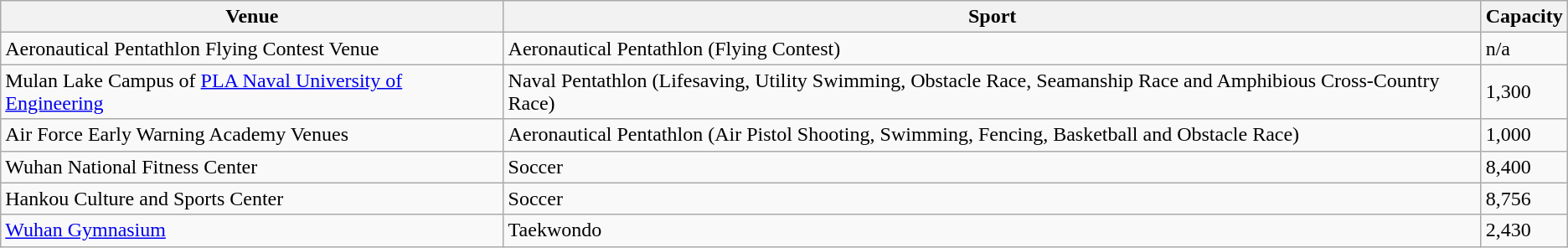<table class=wikitable>
<tr>
<th>Venue</th>
<th>Sport</th>
<th>Capacity</th>
</tr>
<tr>
<td>Aeronautical Pentathlon Flying Contest Venue</td>
<td>Aeronautical Pentathlon (Flying Contest)</td>
<td>n/a</td>
</tr>
<tr>
<td>Mulan Lake Campus of <a href='#'>PLA Naval University of Engineering</a></td>
<td>Naval Pentathlon (Lifesaving, Utility Swimming, Obstacle Race, Seamanship Race and Amphibious Cross-Country Race)</td>
<td>1,300</td>
</tr>
<tr>
<td>Air Force Early Warning Academy Venues</td>
<td>Aeronautical Pentathlon (Air Pistol Shooting, Swimming, Fencing, Basketball and Obstacle Race)</td>
<td>1,000</td>
</tr>
<tr>
<td>Wuhan National Fitness Center</td>
<td>Soccer</td>
<td>8,400</td>
</tr>
<tr>
<td>Hankou Culture and Sports Center</td>
<td>Soccer</td>
<td>8,756</td>
</tr>
<tr>
<td><a href='#'>Wuhan Gymnasium</a></td>
<td>Taekwondo</td>
<td>2,430</td>
</tr>
</table>
